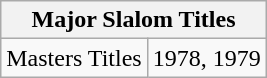<table class="wikitable">
<tr>
<th colspan="2">Major Slalom Titles</th>
</tr>
<tr>
<td>Masters Titles</td>
<td>1978, 1979</td>
</tr>
</table>
